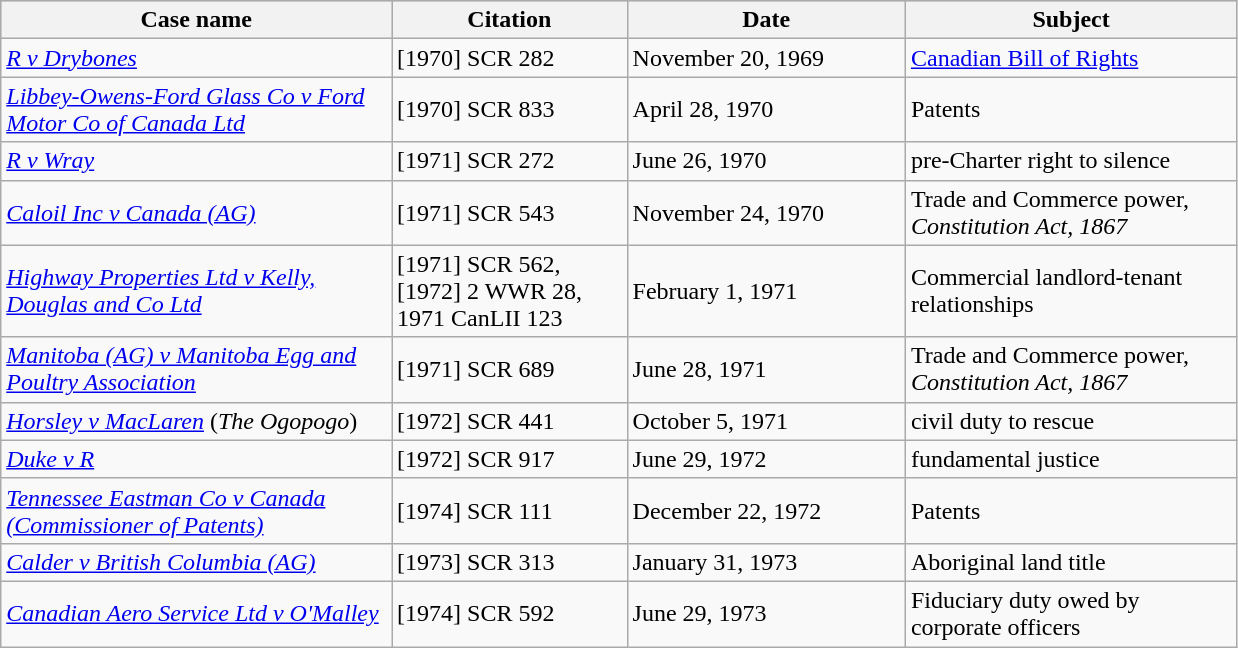<table class="wikitable" width=825>
<tr bgcolor="#CCCCCC">
<th width=34>Case name</th>
<th width=16>Citation</th>
<th font=small width=16>Date</th>
<th width=33>Subject</th>
</tr>
<tr>
<td><em><a href='#'>R v Drybones</a></em></td>
<td>[1970] SCR 282</td>
<td>November 20, 1969</td>
<td><a href='#'>Canadian Bill of Rights</a></td>
</tr>
<tr>
<td><em><a href='#'>Libbey-Owens-Ford Glass Co v Ford Motor Co of Canada Ltd</a></em></td>
<td>[1970] SCR 833</td>
<td>April 28, 1970</td>
<td>Patents</td>
</tr>
<tr>
<td><em><a href='#'>R v Wray</a></em></td>
<td>[1971] SCR 272</td>
<td>June 26, 1970</td>
<td>pre-Charter right to silence</td>
</tr>
<tr>
<td><em><a href='#'>Caloil Inc v Canada (AG)</a></em></td>
<td>[1971] SCR 543</td>
<td>November 24, 1970</td>
<td>Trade and Commerce power, <em>Constitution Act, 1867</em></td>
</tr>
<tr>
<td><em><a href='#'>Highway Properties Ltd v Kelly, Douglas and Co Ltd</a></em></td>
<td>[1971] SCR 562, [1972] 2 WWR 28, 1971 CanLII 123</td>
<td>February 1, 1971</td>
<td>Commercial landlord-tenant relationships</td>
</tr>
<tr>
<td><em><a href='#'>Manitoba (AG) v Manitoba Egg and Poultry Association</a></em></td>
<td>[1971] SCR 689</td>
<td>June 28, 1971</td>
<td>Trade and Commerce power, <em>Constitution Act, 1867</em></td>
</tr>
<tr>
<td><em><a href='#'>Horsley v MacLaren</a></em> (<em>The Ogopogo</em>)</td>
<td>[1972] SCR 441</td>
<td>October 5, 1971</td>
<td>civil duty to rescue</td>
</tr>
<tr>
<td><em><a href='#'>Duke v R</a></em></td>
<td>[1972] SCR 917</td>
<td>June 29, 1972</td>
<td>fundamental justice</td>
</tr>
<tr>
<td><em><a href='#'>Tennessee Eastman Co v Canada (Commissioner of Patents)</a></em></td>
<td>[1974] SCR 111</td>
<td>December 22, 1972</td>
<td>Patents</td>
</tr>
<tr>
<td><em><a href='#'>Calder v British Columbia (AG)</a></em></td>
<td>[1973] SCR 313</td>
<td>January 31, 1973</td>
<td>Aboriginal land title</td>
</tr>
<tr>
<td><em><a href='#'>Canadian Aero Service Ltd v O'Malley</a></em></td>
<td>[1974] SCR 592</td>
<td>June 29, 1973</td>
<td>Fiduciary duty owed by corporate officers</td>
</tr>
</table>
